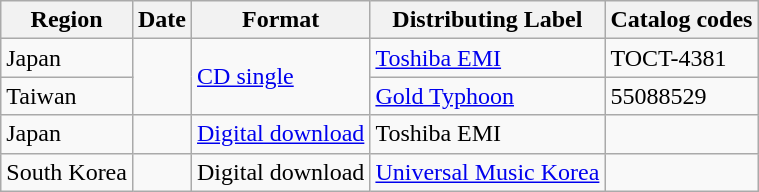<table class="wikitable">
<tr>
<th>Region</th>
<th>Date</th>
<th>Format</th>
<th>Distributing Label</th>
<th>Catalog codes</th>
</tr>
<tr>
<td>Japan</td>
<td rowspan="2"></td>
<td rowspan="2"><a href='#'>CD single</a></td>
<td><a href='#'>Toshiba EMI</a></td>
<td>TOCT-4381</td>
</tr>
<tr>
<td>Taiwan</td>
<td><a href='#'>Gold Typhoon</a></td>
<td>55088529</td>
</tr>
<tr>
<td>Japan</td>
<td></td>
<td><a href='#'>Digital download</a></td>
<td>Toshiba EMI</td>
<td></td>
</tr>
<tr>
<td>South Korea</td>
<td></td>
<td>Digital download</td>
<td><a href='#'>Universal Music Korea</a></td>
<td></td>
</tr>
</table>
